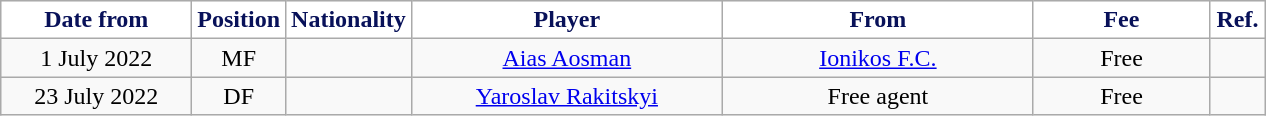<table class="wikitable" style="text-align:center">
<tr>
<th style="background:#FFFFFF; color:#081159; width:120px;">Date from</th>
<th style="background:#FFFFFF; color:#081159; width:50px;">Position</th>
<th style="background:#FFFFFF; color:#081159; width:50px;">Nationality</th>
<th style="background:#FFFFFF; color:#081159; width:200px;">Player</th>
<th style="background:#FFFFFF; color:#081159; width:200px;">From</th>
<th style="background:#FFFFFF; color:#081159; width:110px;">Fee</th>
<th style="background:#FFFFFF; color:#081159; width:30px;">Ref.</th>
</tr>
<tr>
<td>1 July 2022</td>
<td>MF</td>
<td></td>
<td><a href='#'>Aias Aosman</a></td>
<td> <a href='#'>Ionikos F.C.</a></td>
<td>Free</td>
<td></td>
</tr>
<tr>
<td>23 July 2022</td>
<td>DF</td>
<td></td>
<td><a href='#'>Yaroslav Rakitskyi</a></td>
<td>Free agent</td>
<td>Free</td>
<td></td>
</tr>
</table>
